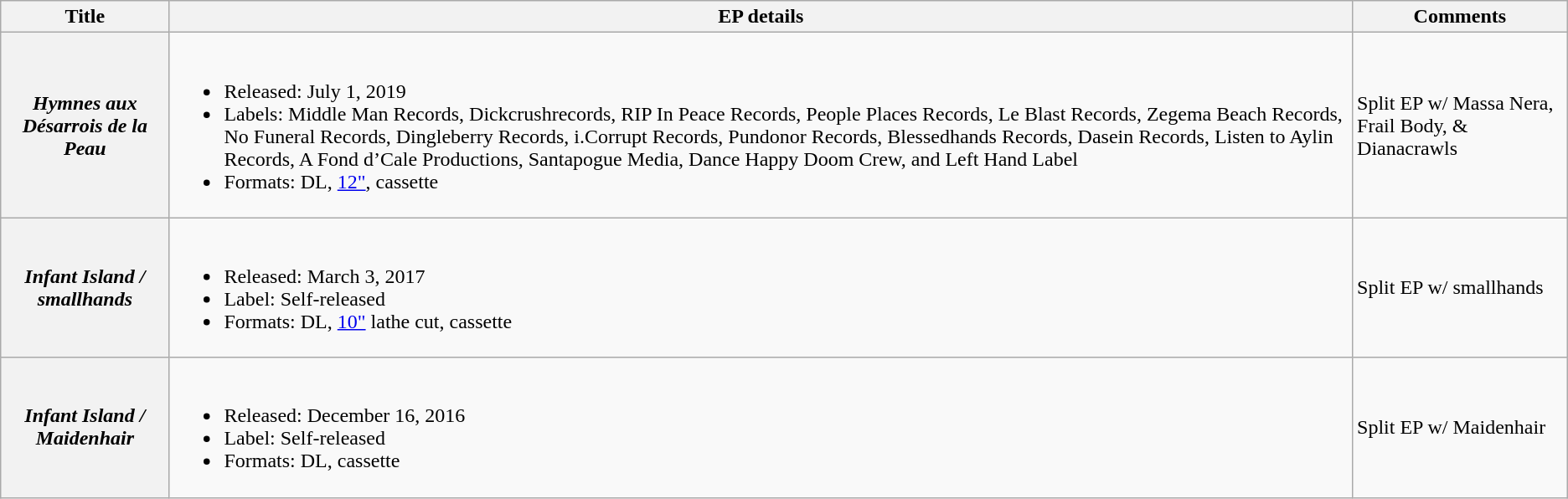<table class="wikitable plainrowheaders">
<tr>
<th scope="col">Title</th>
<th scope="col">EP details</th>
<th scope="col">Comments</th>
</tr>
<tr>
<th scope="row"><em>Hymnes aux Désarrois de la Peau</em></th>
<td><br><ul><li>Released: July 1, 2019</li><li>Labels: Middle Man Records, Dickcrushrecords, RIP In Peace Records, People Places Records, Le Blast Records, Zegema Beach Records, No Funeral Records, Dingleberry Records, i.Corrupt Records, Pundonor Records, Blessedhands Records, Dasein Records, Listen to Aylin Records, A Fond d’Cale Productions, Santapogue Media, Dance Happy Doom Crew, and Left Hand Label</li><li>Formats: DL, <a href='#'>12"</a>, cassette</li></ul></td>
<td>Split EP w/ Massa Nera, Frail Body, & Dianacrawls</td>
</tr>
<tr>
<th scope="row"><em>Infant Island / smallhands</em></th>
<td><br><ul><li>Released: March 3, 2017</li><li>Label: Self-released</li><li>Formats: DL, <a href='#'>10"</a> lathe cut, cassette</li></ul></td>
<td>Split EP w/ smallhands</td>
</tr>
<tr>
<th scope="row"><em>Infant Island / Maidenhair</em></th>
<td><br><ul><li>Released: December 16, 2016</li><li>Label: Self-released</li><li>Formats: DL, cassette</li></ul></td>
<td>Split EP w/ Maidenhair</td>
</tr>
</table>
